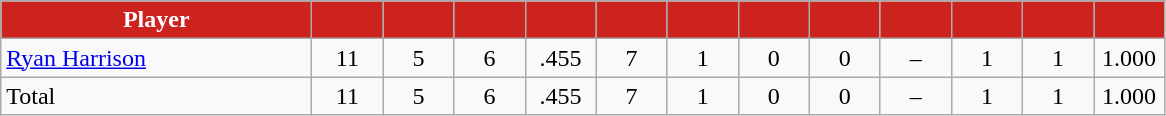<table class="wikitable" style="text-align:center">
<tr>
<th style="background:#CD231F; color:white" width="200px">Player</th>
<th style="background:#CD231F; color:white" width="40px"></th>
<th style="background:#CD231F; color:white" width="40px"></th>
<th style="background:#CD231F; color:white" width="40px"></th>
<th style="background:#CD231F; color:white" width="40px"></th>
<th style="background:#CD231F; color:white" width="40px"></th>
<th style="background:#CD231F; color:white" width="40px"></th>
<th style="background:#CD231F; color:white" width="40px"></th>
<th style="background:#CD231F; color:white" width="40px"></th>
<th style="background:#CD231F; color:white" width="40px"></th>
<th style="background:#CD231F; color:white" width="40px"></th>
<th style="background:#CD231F; color:white" width="40px"></th>
<th style="background:#CD231F; color:white" width="40px"></th>
</tr>
<tr>
<td style="text-align:left"><a href='#'>Ryan Harrison</a></td>
<td>11</td>
<td>5</td>
<td>6</td>
<td>.455</td>
<td>7</td>
<td>1</td>
<td>0</td>
<td>0</td>
<td>–</td>
<td>1</td>
<td>1</td>
<td>1.000</td>
</tr>
<tr>
<td style="text-align:left">Total</td>
<td>11</td>
<td>5</td>
<td>6</td>
<td>.455</td>
<td>7</td>
<td>1</td>
<td>0</td>
<td>0</td>
<td>–</td>
<td>1</td>
<td>1</td>
<td>1.000</td>
</tr>
</table>
